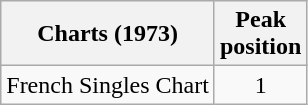<table class="wikitable">
<tr>
<th>Charts (1973)</th>
<th>Peak<br>position</th>
</tr>
<tr>
<td>French Singles Chart</td>
<td style="text-align:center;">1</td>
</tr>
</table>
